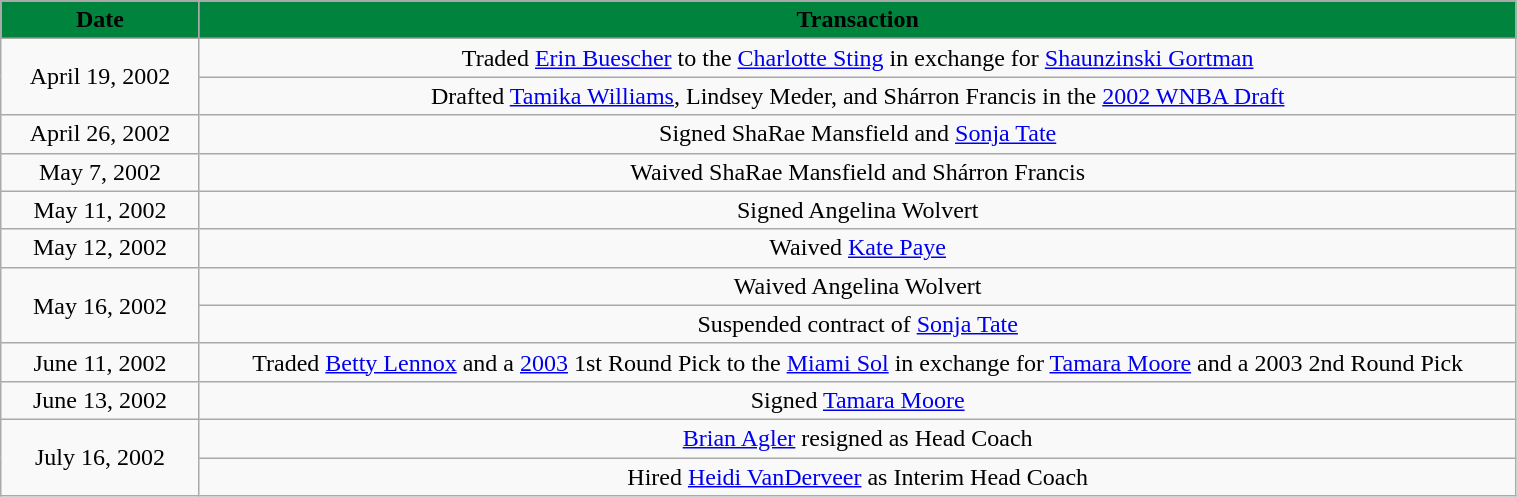<table class="wikitable" style="width:80%; text-align: center;">
<tr>
<th style="background: #00843D" width=125"><span>Date</span></th>
<th style="background: #00843D" colspan="2"><span>Transaction</span></th>
</tr>
<tr>
<td rowspan="2">April 19, 2002</td>
<td>Traded <a href='#'>Erin Buescher</a> to the <a href='#'>Charlotte Sting</a> in exchange for <a href='#'>Shaunzinski Gortman</a></td>
</tr>
<tr>
<td>Drafted <a href='#'>Tamika Williams</a>, Lindsey Meder, and Shárron Francis in the <a href='#'>2002 WNBA Draft</a></td>
</tr>
<tr>
<td>April 26, 2002</td>
<td>Signed ShaRae Mansfield and <a href='#'>Sonja Tate</a></td>
</tr>
<tr>
<td>May 7, 2002</td>
<td>Waived ShaRae Mansfield and Shárron Francis</td>
</tr>
<tr>
<td>May 11, 2002</td>
<td>Signed Angelina Wolvert</td>
</tr>
<tr>
<td>May 12, 2002</td>
<td>Waived <a href='#'>Kate Paye</a></td>
</tr>
<tr>
<td rowspan="2">May 16, 2002</td>
<td>Waived Angelina Wolvert</td>
</tr>
<tr>
<td>Suspended contract of <a href='#'>Sonja Tate</a></td>
</tr>
<tr>
<td>June 11, 2002</td>
<td>Traded <a href='#'>Betty Lennox</a> and a <a href='#'>2003</a> 1st Round Pick to the <a href='#'>Miami Sol</a> in exchange for <a href='#'>Tamara Moore</a> and a 2003 2nd Round Pick</td>
</tr>
<tr>
<td>June 13, 2002</td>
<td>Signed <a href='#'>Tamara Moore</a></td>
</tr>
<tr>
<td rowspan="2">July 16, 2002</td>
<td><a href='#'>Brian Agler</a> resigned as Head Coach</td>
</tr>
<tr>
<td>Hired <a href='#'>Heidi VanDerveer</a> as Interim Head Coach</td>
</tr>
</table>
